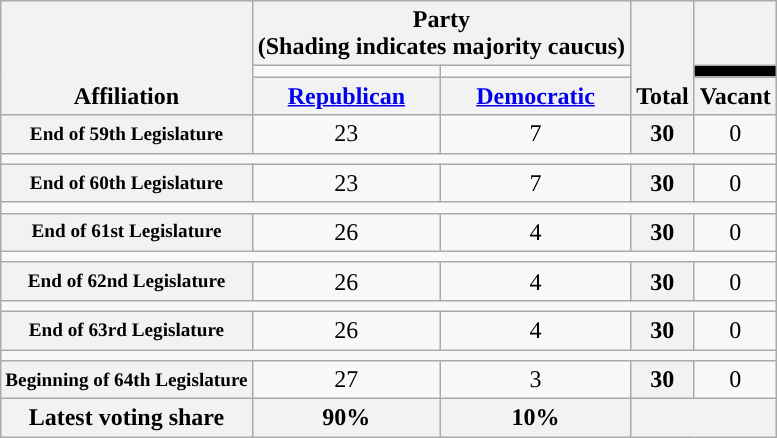<table class=wikitable style="text-align:center">
<tr style="vertical-align:bottom;">
<th rowspan=3>Affiliation</th>
<th colspan=2>Party <div>(Shading indicates majority caucus)</div></th>
<th rowspan=3>Total</th>
<th></th>
</tr>
<tr -style="height:5px">
<td style="background-color:"></td>
<td style="background-color:"></td>
<td style="background-color:black"></td>
</tr>
<tr>
<th><a href='#'>Republican</a></th>
<th><a href='#'>Democratic</a></th>
<th>Vacant</th>
</tr>
<tr>
<th nowrap style="font-size:80%">End of 59th Legislature</th>
<td>23</td>
<td>7</td>
<th>30</th>
<td>0</td>
</tr>
<tr>
<td colspan=5></td>
</tr>
<tr>
<th nowrap style="font-size:80%">End of 60th Legislature</th>
<td>23</td>
<td>7</td>
<th>30</th>
<td>0</td>
</tr>
<tr>
<td colspan=5></td>
</tr>
<tr>
<th nowrap style="font-size:80%">End of 61st Legislature</th>
<td>26</td>
<td>4</td>
<th>30</th>
<td>0</td>
</tr>
<tr>
<td colspan=5></td>
</tr>
<tr>
<th nowrap style="font-size:80%">End of 62nd Legislature</th>
<td>26</td>
<td>4</td>
<th>30</th>
<td>0</td>
</tr>
<tr>
<td colspan=5></td>
</tr>
<tr>
<th nowrap style="font-size:80%">End of 63rd Legislature</th>
<td>26</td>
<td>4</td>
<th>30</th>
<td>0</td>
</tr>
<tr>
<td colspan=5></td>
</tr>
<tr>
<th nowrap style="font-size:80%">Beginning of 64th Legislature</th>
<td>27</td>
<td>3</td>
<th>30</th>
<td>0</td>
</tr>
<tr>
<th>Latest voting share</th>
<th>90% </th>
<th>10%</th>
<th colspan=2></th>
</tr>
</table>
